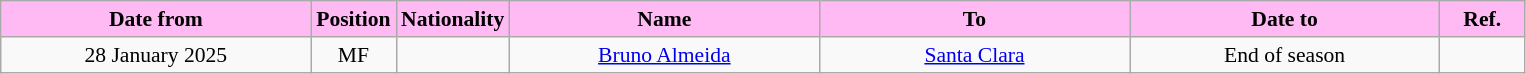<table class="wikitable"  style="text-align:center; font-size:90%; ">
<tr>
<th style="background:#FFB9F3; color:#000000; width:200px;">Date from</th>
<th style="background:#FFB9F3; color:#000000; width:50px;">Position</th>
<th style="background:#FFB9F3; color:#000000; width:50px;">Nationality</th>
<th style="background:#FFB9F3; color:#000000; width:200px;">Name</th>
<th style="background:#FFB9F3; color:#000000; width:200px;">To</th>
<th style="background:#FFB9F3; color:#000000; width:200px;">Date to</th>
<th style="background:#FFB9F3; color:#000000; width:50px;">Ref.</th>
</tr>
<tr>
<td>28 January 2025</td>
<td>MF</td>
<td></td>
<td><a href='#'>Bruno Almeida</a></td>
<td><a href='#'>Santa Clara</a></td>
<td>End of season</td>
<td></td>
</tr>
</table>
